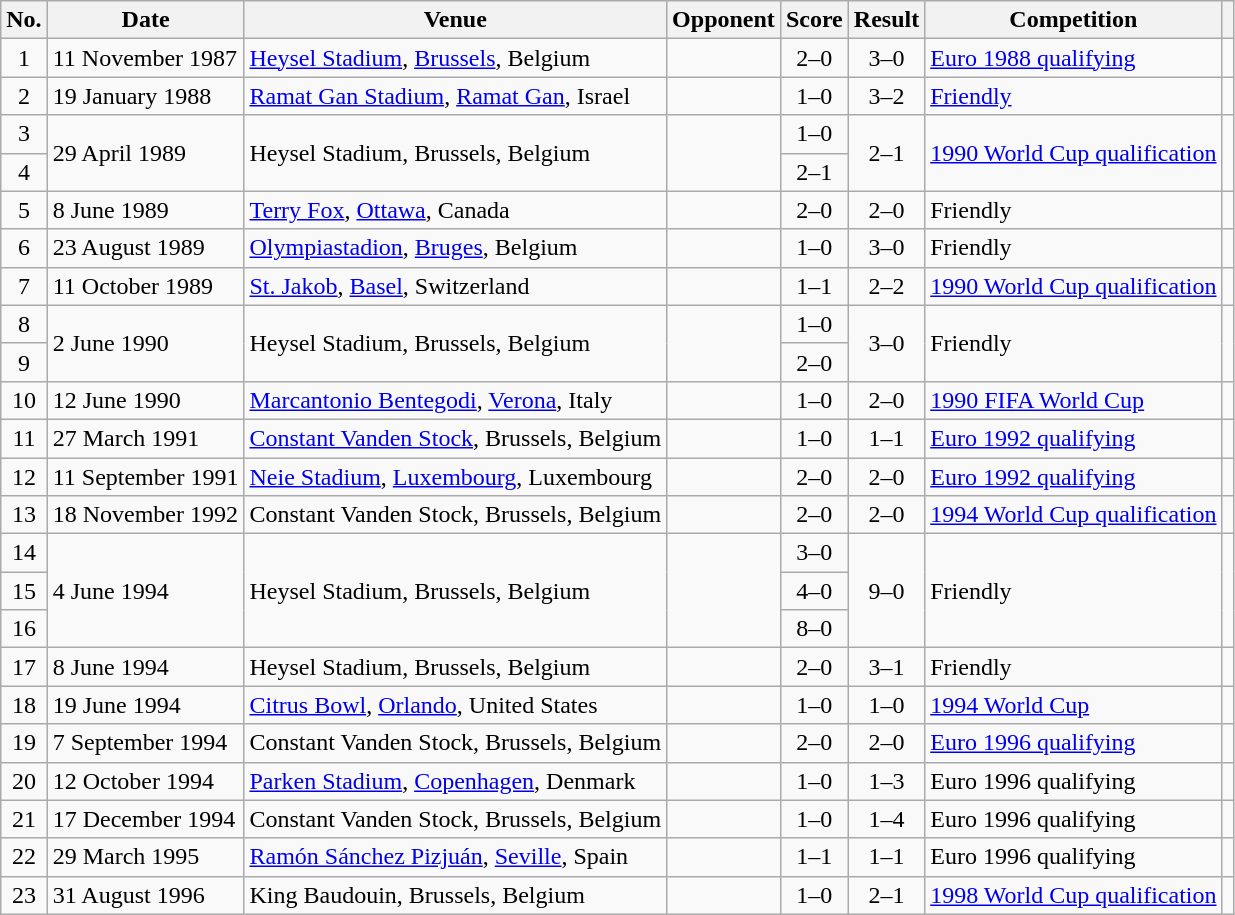<table class="wikitable sortable">
<tr>
<th scope="col">No.</th>
<th scope="col">Date</th>
<th scope="col">Venue</th>
<th scope="col">Opponent</th>
<th scope="col">Score</th>
<th scope="col">Result</th>
<th scope="col">Competition</th>
<th scope="col" class="unsortable"></th>
</tr>
<tr>
<td align="center">1</td>
<td>11 November 1987</td>
<td><a href='#'>Heysel Stadium</a>, <a href='#'>Brussels</a>, Belgium</td>
<td></td>
<td align="center">2–0</td>
<td align="center">3–0</td>
<td><a href='#'>Euro 1988 qualifying</a></td>
<td></td>
</tr>
<tr>
<td align="center">2</td>
<td>19 January 1988</td>
<td><a href='#'>Ramat Gan Stadium</a>, <a href='#'>Ramat Gan</a>, Israel</td>
<td></td>
<td align="center">1–0</td>
<td align="center">3–2</td>
<td><a href='#'>Friendly</a></td>
<td></td>
</tr>
<tr>
<td align="center">3</td>
<td rowspan="2">29 April 1989</td>
<td rowspan="2">Heysel Stadium, Brussels, Belgium</td>
<td rowspan="2"></td>
<td align="center">1–0</td>
<td rowspan="2" style="text-align:center">2–1</td>
<td rowspan="2"><a href='#'>1990 World Cup qualification</a></td>
<td rowspan="2"></td>
</tr>
<tr>
<td align="center">4</td>
<td align="center">2–1</td>
</tr>
<tr>
<td align="center">5</td>
<td>8 June 1989</td>
<td><a href='#'>Terry Fox</a>, <a href='#'>Ottawa</a>, Canada</td>
<td></td>
<td align="center">2–0</td>
<td align="center">2–0</td>
<td>Friendly</td>
<td></td>
</tr>
<tr>
<td align="center">6</td>
<td>23 August 1989</td>
<td><a href='#'>Olympiastadion</a>, <a href='#'>Bruges</a>, Belgium</td>
<td></td>
<td align="center">1–0</td>
<td align="center">3–0</td>
<td>Friendly</td>
<td></td>
</tr>
<tr>
<td align="center">7</td>
<td>11 October 1989</td>
<td><a href='#'>St. Jakob</a>, <a href='#'>Basel</a>, Switzerland</td>
<td></td>
<td align="center">1–1</td>
<td align="center">2–2</td>
<td><a href='#'>1990 World Cup qualification</a></td>
<td></td>
</tr>
<tr>
<td align="center">8</td>
<td rowspan="2">2 June 1990</td>
<td rowspan="2">Heysel Stadium, Brussels, Belgium</td>
<td rowspan="2"></td>
<td align="center">1–0</td>
<td rowspan="2" style="text-align:center">3–0</td>
<td rowspan="2">Friendly</td>
<td rowspan="2"></td>
</tr>
<tr>
<td align="center">9</td>
<td align="center">2–0</td>
</tr>
<tr>
<td align="center">10</td>
<td>12 June 1990</td>
<td><a href='#'>Marcantonio Bentegodi</a>, <a href='#'>Verona</a>, Italy</td>
<td></td>
<td align="center">1–0</td>
<td align="center">2–0</td>
<td><a href='#'>1990 FIFA World Cup</a></td>
<td></td>
</tr>
<tr>
<td align="center">11</td>
<td>27 March 1991</td>
<td><a href='#'>Constant Vanden Stock</a>, Brussels, Belgium</td>
<td></td>
<td align="center">1–0</td>
<td align="center">1–1</td>
<td><a href='#'>Euro 1992 qualifying</a></td>
<td></td>
</tr>
<tr>
<td align="center">12</td>
<td>11 September 1991</td>
<td><a href='#'>Neie Stadium</a>, <a href='#'>Luxembourg</a>, Luxembourg</td>
<td></td>
<td align="center">2–0</td>
<td align="center">2–0</td>
<td><a href='#'>Euro 1992 qualifying</a></td>
<td></td>
</tr>
<tr>
<td align="center">13</td>
<td>18 November 1992</td>
<td>Constant Vanden Stock, Brussels, Belgium</td>
<td></td>
<td align="center">2–0</td>
<td align="center">2–0</td>
<td><a href='#'>1994 World Cup qualification</a></td>
<td></td>
</tr>
<tr>
<td align="center">14</td>
<td rowspan="3">4 June 1994</td>
<td rowspan="3">Heysel Stadium, Brussels, Belgium</td>
<td rowspan="3"></td>
<td align="center">3–0</td>
<td rowspan="3" style="text-align:center">9–0</td>
<td rowspan="3">Friendly</td>
<td rowspan="3"></td>
</tr>
<tr>
<td align="center">15</td>
<td align="center">4–0</td>
</tr>
<tr>
<td align="center">16</td>
<td align="center">8–0</td>
</tr>
<tr>
<td align="center">17</td>
<td>8 June 1994</td>
<td>Heysel Stadium, Brussels, Belgium</td>
<td></td>
<td align="center">2–0</td>
<td align="center">3–1</td>
<td>Friendly</td>
<td></td>
</tr>
<tr>
<td align="center">18</td>
<td>19 June 1994</td>
<td><a href='#'>Citrus Bowl</a>, <a href='#'>Orlando</a>, United States</td>
<td></td>
<td align="center">1–0</td>
<td align="center">1–0</td>
<td><a href='#'>1994 World Cup</a></td>
<td></td>
</tr>
<tr>
<td align="center">19</td>
<td>7 September 1994</td>
<td>Constant Vanden Stock, Brussels, Belgium</td>
<td></td>
<td align="center">2–0</td>
<td align="center">2–0</td>
<td><a href='#'>Euro 1996 qualifying</a></td>
<td></td>
</tr>
<tr>
<td align="center">20</td>
<td>12 October 1994</td>
<td><a href='#'>Parken Stadium</a>, <a href='#'>Copenhagen</a>, Denmark</td>
<td></td>
<td align="center">1–0</td>
<td align="center">1–3</td>
<td>Euro 1996 qualifying</td>
<td></td>
</tr>
<tr>
<td align="center">21</td>
<td>17 December 1994</td>
<td>Constant Vanden Stock, Brussels, Belgium</td>
<td></td>
<td align="center">1–0</td>
<td align="center">1–4</td>
<td>Euro 1996 qualifying</td>
<td></td>
</tr>
<tr>
<td align="center">22</td>
<td>29 March 1995</td>
<td><a href='#'>Ramón Sánchez Pizjuán</a>, <a href='#'>Seville</a>, Spain</td>
<td></td>
<td align="center">1–1</td>
<td align="center">1–1</td>
<td>Euro 1996 qualifying</td>
<td></td>
</tr>
<tr>
<td align="center">23</td>
<td>31 August 1996</td>
<td>King Baudouin, Brussels, Belgium</td>
<td></td>
<td align="center">1–0</td>
<td align="center">2–1</td>
<td><a href='#'>1998 World Cup qualification</a></td>
<td></td>
</tr>
</table>
